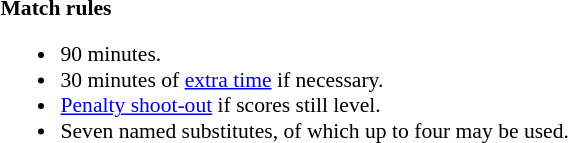<table width=100% style="font-size:90%">
<tr>
<td style="width:60%; vertical-align:top;"><br><strong>Match rules</strong><ul><li>90 minutes.</li><li>30 minutes of <a href='#'>extra time</a> if necessary.</li><li><a href='#'>Penalty shoot-out</a> if scores still level.</li><li>Seven named substitutes, of which up to four may be used.</li></ul></td>
</tr>
</table>
